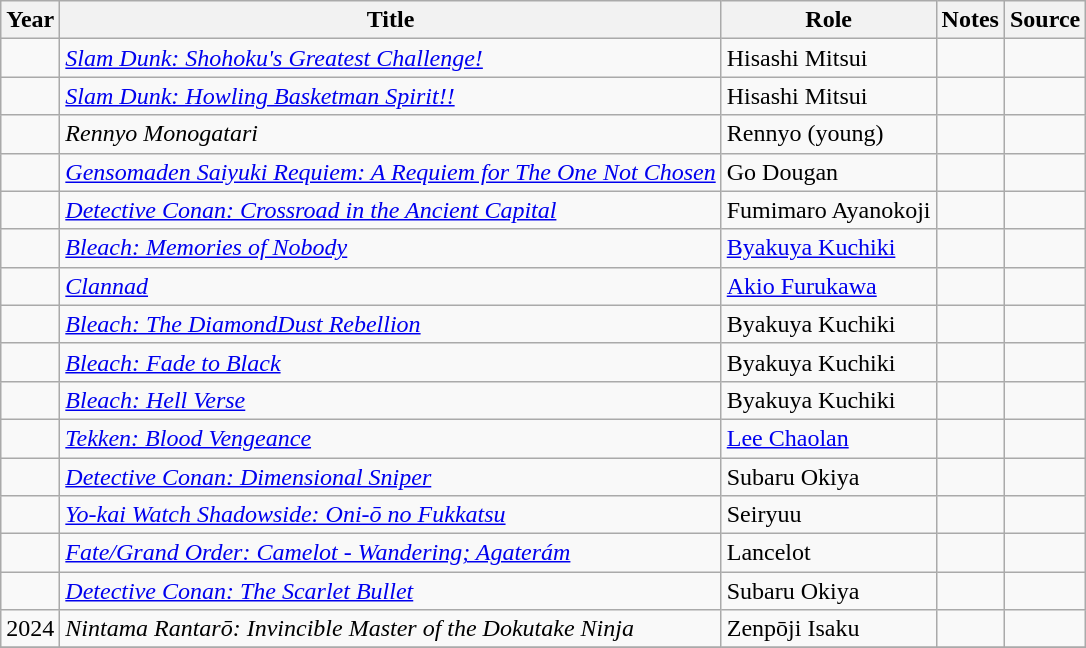<table class="wikitable sortable plainrowheaders">
<tr>
<th>Year</th>
<th>Title</th>
<th>Role</th>
<th class="unsortable">Notes</th>
<th class="unsortable">Source</th>
</tr>
<tr>
<td></td>
<td><em><a href='#'>Slam Dunk: Shohoku's Greatest Challenge!</a></em></td>
<td>Hisashi Mitsui</td>
<td></td>
<td></td>
</tr>
<tr>
<td></td>
<td><em><a href='#'>Slam Dunk: Howling Basketman Spirit!!</a></em></td>
<td>Hisashi Mitsui</td>
<td></td>
<td></td>
</tr>
<tr>
<td></td>
<td><em>Rennyo Monogatari</em></td>
<td>Rennyo (young)</td>
<td></td>
<td></td>
</tr>
<tr>
<td></td>
<td><em><a href='#'>Gensomaden Saiyuki Requiem: A Requiem for The One Not Chosen</a></em></td>
<td>Go Dougan</td>
<td></td>
<td></td>
</tr>
<tr>
<td></td>
<td><em><a href='#'>Detective Conan: Crossroad in the Ancient Capital</a></em></td>
<td>Fumimaro Ayanokoji</td>
<td></td>
<td></td>
</tr>
<tr>
<td></td>
<td><em><a href='#'>Bleach: Memories of Nobody</a></em></td>
<td><a href='#'>Byakuya Kuchiki</a></td>
<td></td>
<td></td>
</tr>
<tr>
<td></td>
<td><em><a href='#'>Clannad</a></em></td>
<td><a href='#'>Akio Furukawa</a></td>
<td></td>
<td></td>
</tr>
<tr>
<td></td>
<td><em><a href='#'>Bleach: The DiamondDust Rebellion</a></em></td>
<td>Byakuya Kuchiki</td>
<td></td>
<td></td>
</tr>
<tr>
<td></td>
<td><em><a href='#'>Bleach: Fade to Black</a></em></td>
<td>Byakuya Kuchiki</td>
<td></td>
<td></td>
</tr>
<tr>
<td></td>
<td><em><a href='#'>Bleach: Hell Verse</a></em></td>
<td>Byakuya Kuchiki</td>
<td></td>
<td></td>
</tr>
<tr>
<td></td>
<td><em><a href='#'>Tekken: Blood Vengeance</a></em></td>
<td><a href='#'>Lee Chaolan</a></td>
<td></td>
<td></td>
</tr>
<tr>
<td></td>
<td><em><a href='#'>Detective Conan: Dimensional Sniper</a></em></td>
<td>Subaru Okiya</td>
<td></td>
<td></td>
</tr>
<tr>
<td></td>
<td><em><a href='#'>Yo-kai Watch Shadowside: Oni-ō no Fukkatsu</a></em></td>
<td>Seiryuu</td>
<td></td>
<td></td>
</tr>
<tr>
<td></td>
<td><em><a href='#'>Fate/Grand Order: Camelot - Wandering; Agaterám</a></em></td>
<td>Lancelot</td>
<td></td>
<td></td>
</tr>
<tr>
<td></td>
<td><em><a href='#'>Detective Conan: The Scarlet Bullet</a></em></td>
<td>Subaru Okiya</td>
<td></td>
<td></td>
</tr>
<tr>
<td>2024</td>
<td><em>Nintama Rantarō: Invincible Master of the Dokutake Ninja</em></td>
<td>Zenpōji Isaku</td>
<td></td>
<td></td>
</tr>
<tr>
</tr>
</table>
